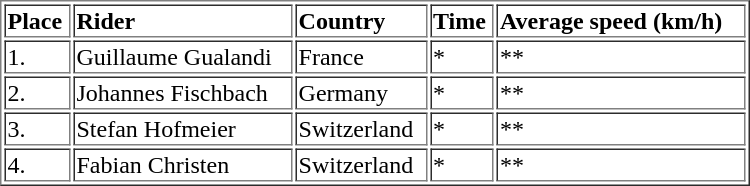<table border="1"  style="text-align:left; width:500px;">
<tr>
<th>Place</th>
<th>Rider</th>
<th>Country</th>
<th>Time</th>
<th>Average speed (km/h)</th>
</tr>
<tr>
<td>1.</td>
<td>Guillaume Gualandi</td>
<td>France</td>
<td>*</td>
<td>**</td>
</tr>
<tr>
<td>2.</td>
<td>Johannes Fischbach</td>
<td>Germany</td>
<td>*</td>
<td>**</td>
</tr>
<tr>
<td>3.</td>
<td>Stefan Hofmeier</td>
<td>Switzerland</td>
<td>*</td>
<td>**</td>
</tr>
<tr>
<td>4.</td>
<td>Fabian Christen</td>
<td>Switzerland</td>
<td>*</td>
<td>**</td>
</tr>
</table>
